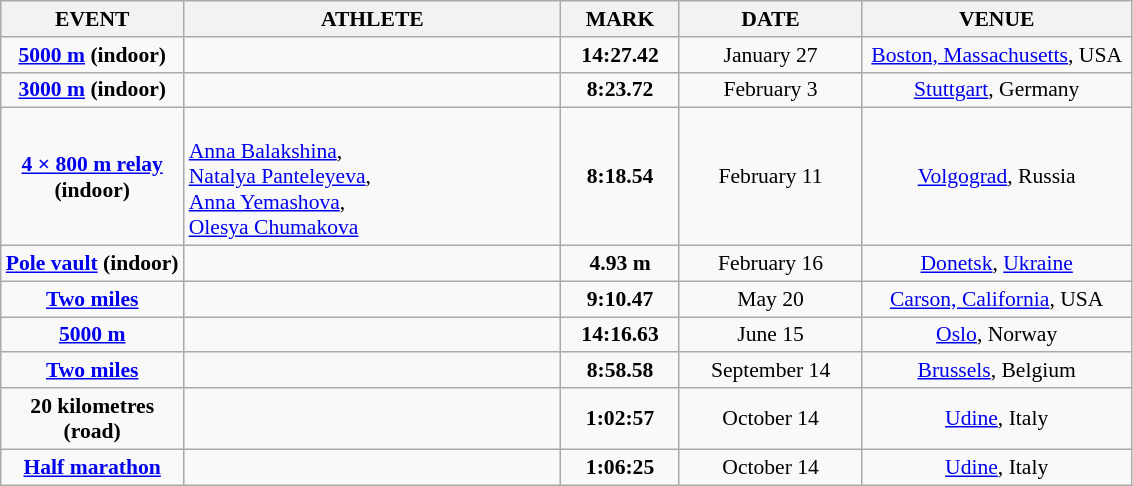<table class="wikitable" style="border-collapse: collapse; font-size: 90%;">
<tr>
<th align="center" style="width: 8em">EVENT</th>
<th align="center" style="width: 17em">ATHLETE</th>
<th align="center" style="width: 5em">MARK</th>
<th align="center" style="width: 8em">DATE</th>
<th align="center" style="width: 12em">VENUE</th>
</tr>
<tr>
<td align="center"><strong><a href='#'>5000 m</a> (indoor)</strong></td>
<td></td>
<td align="center"><strong>14:27.42</strong></td>
<td align="center">January 27</td>
<td align="center"><a href='#'>Boston, Massachusetts</a>, USA</td>
</tr>
<tr>
<td align="center"><strong><a href='#'>3000 m</a> (indoor)</strong></td>
<td></td>
<td align="center"><strong>8:23.72</strong></td>
<td align="center">February 3</td>
<td align="center"><a href='#'>Stuttgart</a>, Germany</td>
</tr>
<tr>
<td align="center"><strong><a href='#'>4 × 800 m relay</a> (indoor)</strong></td>
<td><br><a href='#'>Anna Balakshina</a>,<br><a href='#'>Natalya Panteleyeva</a>,<br><a href='#'>Anna Yemashova</a>,<br><a href='#'>Olesya Chumakova</a></td>
<td align="center"><strong>8:18.54</strong></td>
<td align="center">February 11</td>
<td align="center"><a href='#'>Volgograd</a>, Russia</td>
</tr>
<tr>
<td align="center"><strong><a href='#'>Pole vault</a> (indoor)</strong></td>
<td></td>
<td align="center"><strong>4.93 m</strong></td>
<td align="center">February 16</td>
<td align="center"><a href='#'>Donetsk</a>, <a href='#'>Ukraine</a></td>
</tr>
<tr>
<td align="center"><strong><a href='#'>Two miles</a></strong></td>
<td></td>
<td align="center"><strong>9:10.47</strong></td>
<td align="center">May 20</td>
<td align="center"><a href='#'>Carson, California</a>, USA</td>
</tr>
<tr>
<td align="center"><strong><a href='#'>5000 m</a></strong></td>
<td></td>
<td align="center"><strong>14:16.63</strong></td>
<td align="center">June 15</td>
<td align="center"><a href='#'>Oslo</a>, Norway</td>
</tr>
<tr>
<td align="center"><strong><a href='#'>Two miles</a></strong></td>
<td></td>
<td align="center"><strong>8:58.58</strong></td>
<td align="center">September 14</td>
<td align="center"><a href='#'>Brussels</a>, Belgium</td>
</tr>
<tr>
<td align="center"><strong>20 kilometres (road)</strong></td>
<td></td>
<td align="center"><strong>1:02:57</strong></td>
<td align="center">October 14</td>
<td align="center"><a href='#'>Udine</a>, Italy</td>
</tr>
<tr>
<td align="center"><strong><a href='#'>Half marathon</a></strong></td>
<td></td>
<td align="center"><strong>1:06:25</strong></td>
<td align="center">October 14</td>
<td align="center"><a href='#'>Udine</a>, Italy</td>
</tr>
</table>
